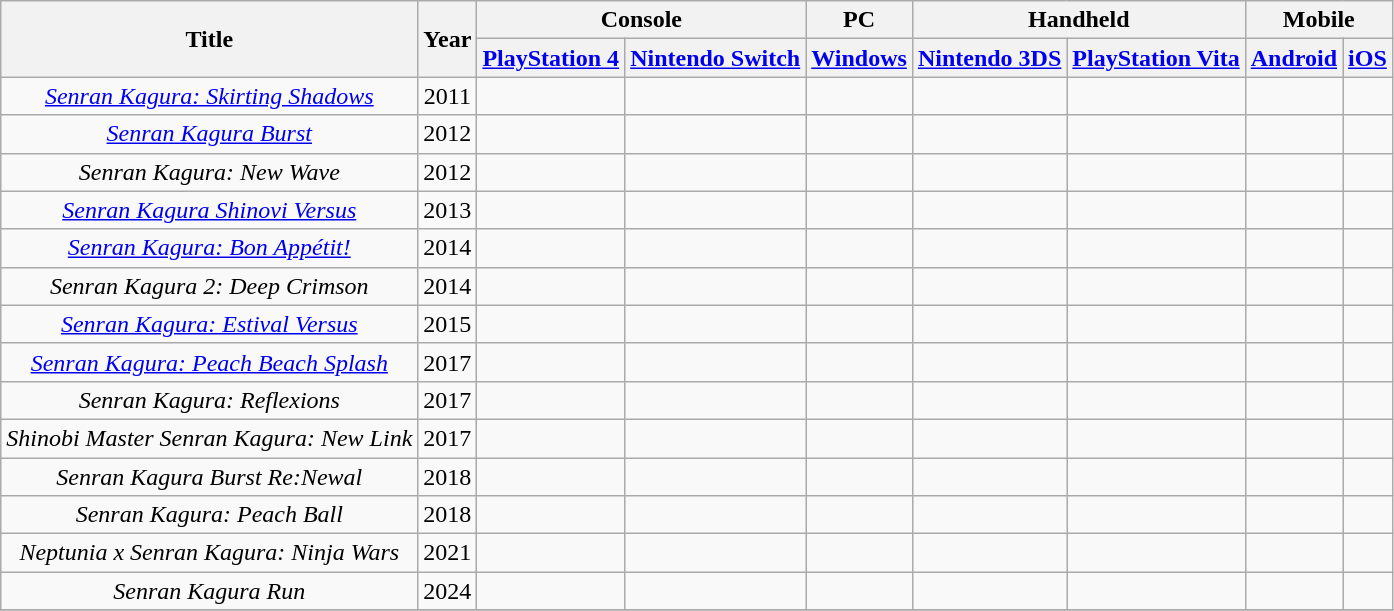<table class="wikitable" style="text-align: center">
<tr>
<th scope="col" rowspan="2">Title</th>
<th scope="col" rowspan="2">Year</th>
<th scope="col" colspan="2">Console</th>
<th scope="col" colspan="1">PC</th>
<th scope="col" colspan="2">Handheld</th>
<th scope="col" colspan="2">Mobile</th>
</tr>
<tr>
<th scope="col"><a href='#'>PlayStation 4</a></th>
<th scope="col"><a href='#'>Nintendo Switch</a></th>
<th scope="col"><a href='#'>Windows</a></th>
<th scope="col"><a href='#'>Nintendo 3DS</a></th>
<th scope="col"><a href='#'>PlayStation Vita</a></th>
<th scope="col"><a href='#'>Android</a></th>
<th scope="col"><a href='#'>iOS</a></th>
</tr>
<tr>
<td><em><a href='#'>Senran Kagura: Skirting Shadows</a></em></td>
<td>2011</td>
<td></td>
<td></td>
<td></td>
<td></td>
<td></td>
<td></td>
<td></td>
</tr>
<tr>
<td><em><a href='#'>Senran Kagura Burst</a></em></td>
<td>2012</td>
<td></td>
<td></td>
<td></td>
<td></td>
<td></td>
<td></td>
<td></td>
</tr>
<tr>
<td><em>Senran Kagura: New Wave</em></td>
<td>2012</td>
<td></td>
<td></td>
<td></td>
<td></td>
<td></td>
<td></td>
<td></td>
</tr>
<tr>
<td><em><a href='#'>Senran Kagura Shinovi Versus</a></em></td>
<td>2013</td>
<td></td>
<td></td>
<td></td>
<td></td>
<td></td>
<td></td>
<td></td>
</tr>
<tr>
<td><em><a href='#'>Senran Kagura: Bon Appétit!</a></em></td>
<td>2014</td>
<td></td>
<td></td>
<td></td>
<td></td>
<td></td>
<td></td>
<td></td>
</tr>
<tr>
<td><em>Senran Kagura 2: Deep Crimson</em></td>
<td>2014</td>
<td></td>
<td></td>
<td></td>
<td></td>
<td></td>
<td></td>
<td></td>
</tr>
<tr>
<td><em><a href='#'>Senran Kagura: Estival Versus</a></em></td>
<td>2015</td>
<td></td>
<td></td>
<td></td>
<td></td>
<td></td>
<td></td>
<td></td>
</tr>
<tr>
<td><em><a href='#'>Senran Kagura: Peach Beach Splash</a></em></td>
<td>2017</td>
<td></td>
<td></td>
<td></td>
<td></td>
<td></td>
<td></td>
<td></td>
</tr>
<tr>
<td><em>Senran Kagura: Reflexions</em></td>
<td>2017</td>
<td></td>
<td></td>
<td></td>
<td></td>
<td></td>
<td></td>
<td></td>
</tr>
<tr>
<td><em>Shinobi Master Senran Kagura: New Link</em></td>
<td>2017</td>
<td></td>
<td></td>
<td></td>
<td></td>
<td></td>
<td></td>
<td></td>
</tr>
<tr>
<td><em>Senran Kagura Burst Re:Newal</em></td>
<td>2018</td>
<td></td>
<td></td>
<td></td>
<td></td>
<td></td>
<td></td>
<td></td>
</tr>
<tr>
<td><em>Senran Kagura: Peach Ball</em></td>
<td>2018</td>
<td></td>
<td></td>
<td></td>
<td></td>
<td></td>
<td></td>
<td></td>
</tr>
<tr>
<td><em>Neptunia x Senran Kagura: Ninja Wars</em></td>
<td>2021</td>
<td></td>
<td></td>
<td></td>
<td></td>
<td></td>
<td></td>
<td></td>
</tr>
<tr>
<td><em>Senran Kagura Run</em></td>
<td>2024</td>
<td></td>
<td></td>
<td></td>
<td></td>
<td></td>
<td></td>
<td></td>
</tr>
<tr>
</tr>
</table>
